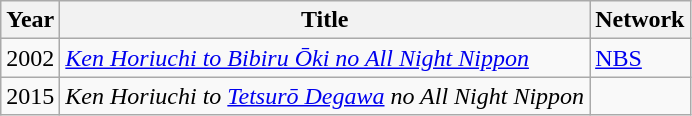<table class="wikitable">
<tr>
<th>Year</th>
<th>Title</th>
<th>Network</th>
</tr>
<tr>
<td>2002</td>
<td><em><a href='#'>Ken Horiuchi to Bibiru Ōki no All Night Nippon</a></em></td>
<td><a href='#'>NBS</a></td>
</tr>
<tr>
<td>2015</td>
<td><em>Ken Horiuchi to <a href='#'>Tetsurō Degawa</a> no All Night Nippon</em></td>
<td></td>
</tr>
</table>
